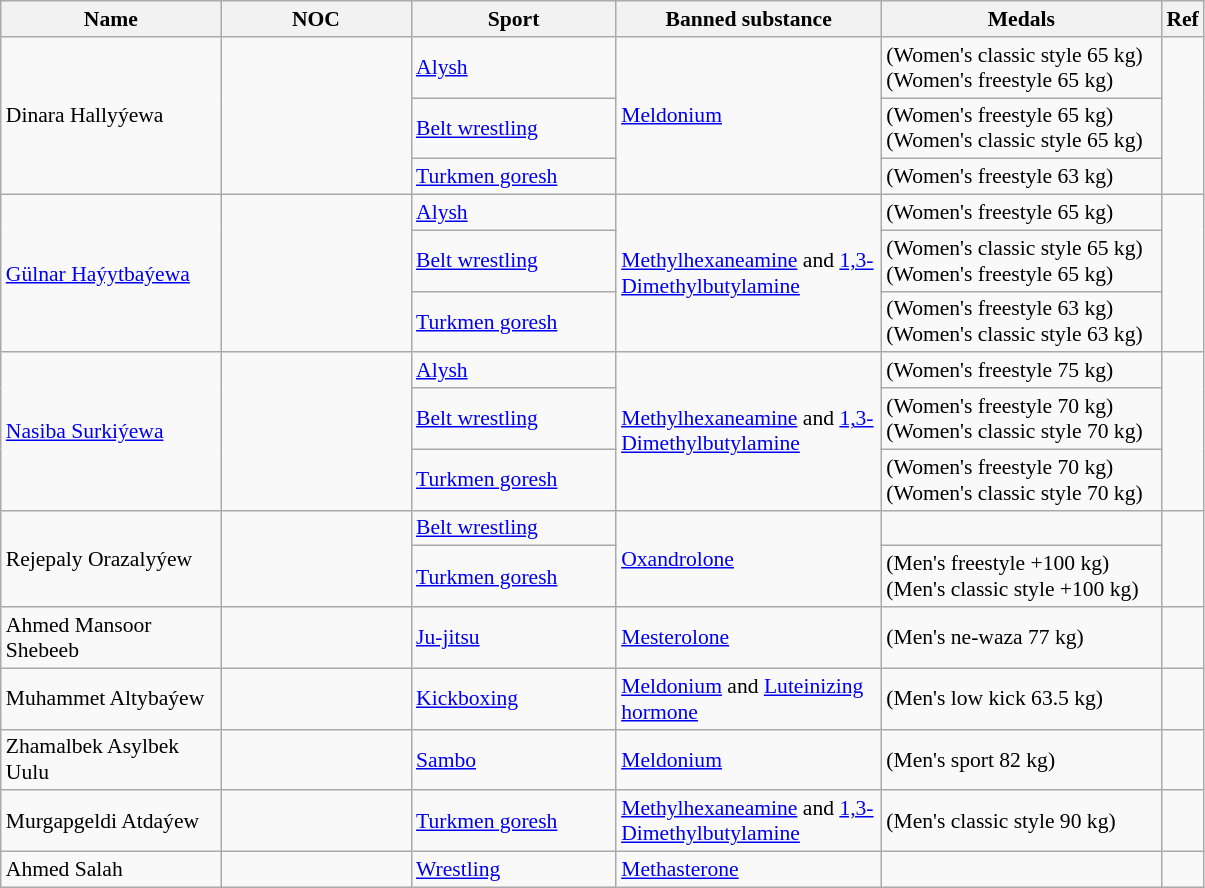<table class="wikitable sortable" style="font-size:90%;">
<tr>
<th width="140">Name</th>
<th width="120">NOC</th>
<th width="130">Sport</th>
<th width="170">Banned substance</th>
<th width="180">Medals</th>
<th width="20">Ref</th>
</tr>
<tr>
<td rowspan=3>Dinara Hallyýewa</td>
<td rowspan=3></td>
<td><a href='#'>Alysh</a></td>
<td rowspan=3><a href='#'>Meldonium</a></td>
<td> (Women's classic style 65 kg)<br> (Women's freestyle 65 kg)</td>
<td rowspan=3></td>
</tr>
<tr>
<td><a href='#'>Belt wrestling</a></td>
<td> (Women's freestyle 65 kg)<br> (Women's classic style 65 kg)</td>
</tr>
<tr>
<td><a href='#'>Turkmen goresh</a></td>
<td> (Women's freestyle 63 kg)</td>
</tr>
<tr>
<td rowspan=3><a href='#'>Gülnar Haýytbaýewa</a></td>
<td rowspan=3></td>
<td><a href='#'>Alysh</a></td>
<td rowspan=3><a href='#'>Methylhexaneamine</a> and <a href='#'>1,3-Dimethylbutylamine</a></td>
<td> (Women's freestyle 65 kg)</td>
<td rowspan=3></td>
</tr>
<tr>
<td><a href='#'>Belt wrestling</a></td>
<td> (Women's classic style 65 kg)<br> (Women's freestyle 65 kg)</td>
</tr>
<tr>
<td><a href='#'>Turkmen goresh</a></td>
<td> (Women's freestyle 63 kg)<br> (Women's classic style 63 kg)</td>
</tr>
<tr>
<td rowspan=3><a href='#'>Nasiba Surkiýewa</a></td>
<td rowspan=3></td>
<td><a href='#'>Alysh</a></td>
<td rowspan=3><a href='#'>Methylhexaneamine</a> and <a href='#'>1,3-Dimethylbutylamine</a></td>
<td> (Women's freestyle 75 kg)</td>
<td rowspan=3></td>
</tr>
<tr>
<td><a href='#'>Belt wrestling</a></td>
<td> (Women's freestyle 70 kg)<br> (Women's classic style 70 kg)</td>
</tr>
<tr>
<td><a href='#'>Turkmen goresh</a></td>
<td> (Women's freestyle 70 kg)<br> (Women's classic style 70 kg)</td>
</tr>
<tr>
<td rowspan=2>Rejepaly Orazalyýew</td>
<td rowspan=2></td>
<td><a href='#'>Belt wrestling</a></td>
<td rowspan=2><a href='#'>Oxandrolone</a></td>
<td></td>
<td rowspan=2></td>
</tr>
<tr>
<td><a href='#'>Turkmen goresh</a></td>
<td> (Men's freestyle +100 kg)<br> (Men's classic style +100 kg)</td>
</tr>
<tr>
<td>Ahmed Mansoor Shebeeb</td>
<td></td>
<td><a href='#'>Ju-jitsu</a></td>
<td><a href='#'>Mesterolone</a></td>
<td> (Men's ne-waza 77 kg)</td>
<td></td>
</tr>
<tr>
<td>Muhammet Altybaýew</td>
<td></td>
<td><a href='#'>Kickboxing</a></td>
<td><a href='#'>Meldonium</a> and <a href='#'>Luteinizing hormone</a></td>
<td> (Men's low kick 63.5 kg)</td>
<td></td>
</tr>
<tr>
<td>Zhamalbek Asylbek Uulu</td>
<td></td>
<td><a href='#'>Sambo</a></td>
<td><a href='#'>Meldonium</a></td>
<td> (Men's sport 82 kg)</td>
<td></td>
</tr>
<tr>
<td>Murgapgeldi Atdaýew</td>
<td></td>
<td><a href='#'>Turkmen goresh</a></td>
<td><a href='#'>Methylhexaneamine</a> and <a href='#'>1,3-Dimethylbutylamine</a></td>
<td> (Men's classic style 90 kg)</td>
<td></td>
</tr>
<tr>
<td>Ahmed Salah</td>
<td></td>
<td><a href='#'>Wrestling</a></td>
<td><a href='#'>Methasterone</a></td>
<td></td>
<td></td>
</tr>
</table>
